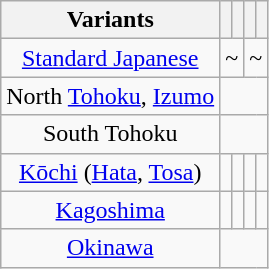<table class="wikitable" style="text-align:center;">
<tr>
<th>Variants</th>
<th> </th>
<th> </th>
<th> </th>
<th> </th>
</tr>
<tr>
<td><a href='#'>Standard Japanese</a></td>
<td colspan="2"> ~ </td>
<td colspan="2"> ~ </td>
</tr>
<tr>
<td>North <a href='#'>Tohoku</a>, <a href='#'>Izumo</a></td>
<td colspan="4"></td>
</tr>
<tr>
<td>South Tohoku</td>
<td colspan="4"></td>
</tr>
<tr>
<td><a href='#'>Kōchi</a> (<a href='#'>Hata</a>, <a href='#'>Tosa</a>)</td>
<td></td>
<td></td>
<td></td>
<td></td>
</tr>
<tr>
<td><a href='#'>Kagoshima</a></td>
<td></td>
<td></td>
<td></td>
<td></td>
</tr>
<tr>
<td><a href='#'>Okinawa</a></td>
<td colspan="4"></td>
</tr>
</table>
